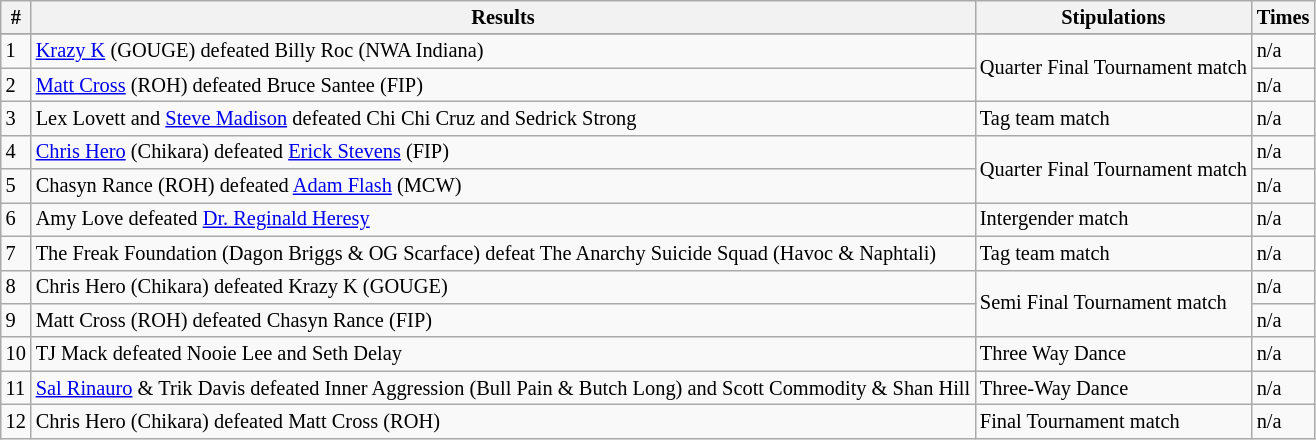<table style="font-size: 85%" class="wikitable sortable">
<tr>
<th><strong>#</strong></th>
<th><strong>Results</strong></th>
<th><strong>Stipulations</strong></th>
<th><strong>Times</strong></th>
</tr>
<tr>
</tr>
<tr>
<td>1</td>
<td><a href='#'>Krazy K</a> (GOUGE) defeated Billy Roc (NWA Indiana)</td>
<td rowspan="2">Quarter Final Tournament match</td>
<td>n/a</td>
</tr>
<tr>
<td>2</td>
<td><a href='#'>Matt Cross</a> (ROH) defeated Bruce Santee (FIP)</td>
<td>n/a</td>
</tr>
<tr>
<td>3</td>
<td>Lex Lovett and <a href='#'>Steve Madison</a> defeated Chi Chi Cruz and Sedrick Strong</td>
<td>Tag team match</td>
<td>n/a</td>
</tr>
<tr>
<td>4</td>
<td><a href='#'>Chris Hero</a> (Chikara) defeated <a href='#'>Erick Stevens</a> (FIP)</td>
<td rowspan="2">Quarter Final Tournament match</td>
<td>n/a</td>
</tr>
<tr>
<td>5</td>
<td>Chasyn Rance (ROH) defeated <a href='#'>Adam Flash</a> (MCW)</td>
<td>n/a</td>
</tr>
<tr>
<td>6</td>
<td>Amy Love defeated <a href='#'>Dr. Reginald Heresy</a></td>
<td>Intergender match</td>
<td>n/a</td>
</tr>
<tr>
<td>7</td>
<td>The Freak Foundation (Dagon Briggs & OG Scarface) defeat The Anarchy Suicide Squad (Havoc & Naphtali)</td>
<td>Tag team match</td>
<td>n/a</td>
</tr>
<tr>
<td>8</td>
<td>Chris Hero (Chikara) defeated Krazy K (GOUGE)</td>
<td rowspan="2">Semi Final Tournament match</td>
<td>n/a</td>
</tr>
<tr>
<td>9</td>
<td>Matt Cross (ROH) defeated Chasyn Rance (FIP)</td>
<td>n/a</td>
</tr>
<tr>
<td>10</td>
<td>TJ Mack defeated Nooie Lee and Seth Delay</td>
<td>Three Way Dance</td>
<td>n/a</td>
</tr>
<tr>
<td>11</td>
<td><a href='#'>Sal Rinauro</a> & Trik Davis defeated Inner Aggression (Bull Pain & Butch Long) and Scott Commodity & Shan Hill</td>
<td>Three-Way Dance</td>
<td>n/a</td>
</tr>
<tr>
<td>12</td>
<td>Chris Hero (Chikara) defeated Matt Cross (ROH)</td>
<td>Final Tournament match</td>
<td>n/a</td>
</tr>
</table>
